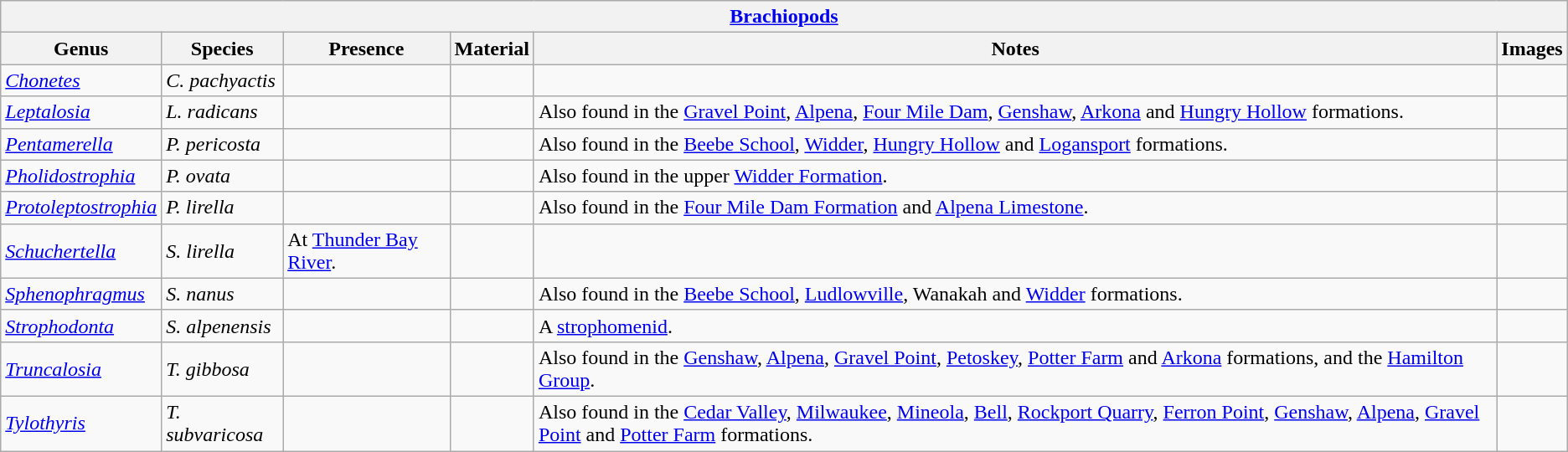<table class="wikitable" align="center">
<tr>
<th colspan="6" align="center"><strong><a href='#'>Brachiopods</a></strong></th>
</tr>
<tr>
<th>Genus</th>
<th>Species</th>
<th>Presence</th>
<th><strong>Material</strong></th>
<th>Notes</th>
<th>Images</th>
</tr>
<tr>
<td><em><a href='#'>Chonetes</a></em></td>
<td><em>C. pachyactis</em></td>
<td></td>
<td></td>
<td></td>
<td></td>
</tr>
<tr>
<td><em><a href='#'>Leptalosia</a></em></td>
<td><em>L. radicans</em></td>
<td></td>
<td></td>
<td>Also found in the <a href='#'>Gravel Point</a>, <a href='#'>Alpena</a>, <a href='#'>Four Mile Dam</a>, <a href='#'>Genshaw</a>, <a href='#'>Arkona</a> and <a href='#'>Hungry Hollow</a> formations.</td>
<td></td>
</tr>
<tr>
<td><em><a href='#'>Pentamerella</a></em></td>
<td><em>P. pericosta</em></td>
<td></td>
<td></td>
<td>Also found in the <a href='#'>Beebe School</a>, <a href='#'>Widder</a>, <a href='#'>Hungry Hollow</a> and <a href='#'>Logansport</a> formations.</td>
<td></td>
</tr>
<tr>
<td><em><a href='#'>Pholidostrophia</a></em></td>
<td><em>P. ovata</em></td>
<td></td>
<td></td>
<td>Also found in the upper <a href='#'>Widder Formation</a>.</td>
<td></td>
</tr>
<tr>
<td><em><a href='#'>Protoleptostrophia</a></em></td>
<td><em>P. lirella</em></td>
<td></td>
<td></td>
<td>Also found in the <a href='#'>Four Mile Dam Formation</a> and <a href='#'>Alpena Limestone</a>.</td>
<td></td>
</tr>
<tr>
<td><em><a href='#'>Schuchertella</a></em></td>
<td><em>S. lirella</em></td>
<td>At <a href='#'>Thunder Bay River</a>.</td>
<td></td>
<td></td>
<td></td>
</tr>
<tr>
<td><em><a href='#'>Sphenophragmus</a></em></td>
<td><em>S. nanus</em></td>
<td></td>
<td></td>
<td>Also found in the <a href='#'>Beebe School</a>, <a href='#'>Ludlowville</a>, Wanakah and <a href='#'>Widder</a> formations.</td>
<td></td>
</tr>
<tr>
<td><em><a href='#'>Strophodonta</a></em></td>
<td><em>S. alpenensis</em></td>
<td></td>
<td></td>
<td>A <a href='#'>strophomenid</a>.</td>
<td></td>
</tr>
<tr>
<td><em><a href='#'>Truncalosia</a></em></td>
<td><em>T. gibbosa</em></td>
<td></td>
<td></td>
<td>Also found in the <a href='#'>Genshaw</a>, <a href='#'>Alpena</a>, <a href='#'>Gravel Point</a>, <a href='#'>Petoskey</a>, <a href='#'>Potter Farm</a> and <a href='#'>Arkona</a> formations, and the <a href='#'>Hamilton Group</a>.</td>
<td></td>
</tr>
<tr>
<td><em><a href='#'>Tylothyris</a></em></td>
<td><em>T. subvaricosa</em></td>
<td></td>
<td></td>
<td>Also found in the <a href='#'>Cedar Valley</a>, <a href='#'>Milwaukee</a>, <a href='#'>Mineola</a>, <a href='#'>Bell</a>, <a href='#'>Rockport Quarry</a>, <a href='#'>Ferron Point</a>, <a href='#'>Genshaw</a>, <a href='#'>Alpena</a>, <a href='#'>Gravel Point</a> and <a href='#'>Potter Farm</a> formations.</td>
<td></td>
</tr>
</table>
